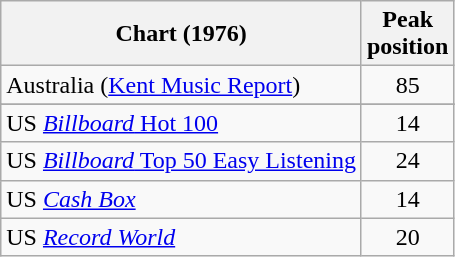<table class="wikitable sortable">
<tr>
<th>Chart (1976)</th>
<th>Peak<br>position</th>
</tr>
<tr>
<td>Australia (<a href='#'>Kent Music Report</a>)</td>
<td align="center">85</td>
</tr>
<tr>
</tr>
<tr>
</tr>
<tr>
</tr>
<tr>
<td>US <a href='#'><em>Billboard</em> Hot 100</a></td>
<td align="center">14</td>
</tr>
<tr>
<td>US <a href='#'><em>Billboard</em> Top 50 Easy Listening</a></td>
<td align="center">24</td>
</tr>
<tr>
<td>US <em><a href='#'>Cash Box</a></em></td>
<td align="center">14</td>
</tr>
<tr>
<td>US <em><a href='#'>Record World</a></em></td>
<td align="center">20</td>
</tr>
</table>
